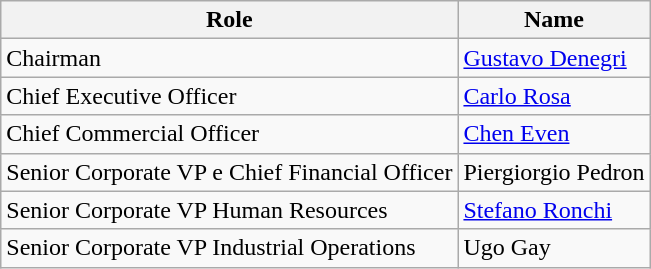<table class="wikitable">
<tr>
<th>Role</th>
<th>Name</th>
</tr>
<tr>
<td>Chairman</td>
<td><a href='#'>Gustavo Denegri</a></td>
</tr>
<tr>
<td>Chief Executive Officer</td>
<td><a href='#'>Carlo Rosa</a></td>
</tr>
<tr>
<td>Chief Commercial Officer</td>
<td><a href='#'>Chen Even</a></td>
</tr>
<tr>
<td>Senior Corporate VP e Chief Financial Officer</td>
<td>Piergiorgio Pedron</td>
</tr>
<tr>
<td>Senior Corporate VP Human Resources</td>
<td><a href='#'>Stefano Ronchi</a></td>
</tr>
<tr>
<td>Senior Corporate VP Industrial Operations</td>
<td>Ugo Gay</td>
</tr>
</table>
